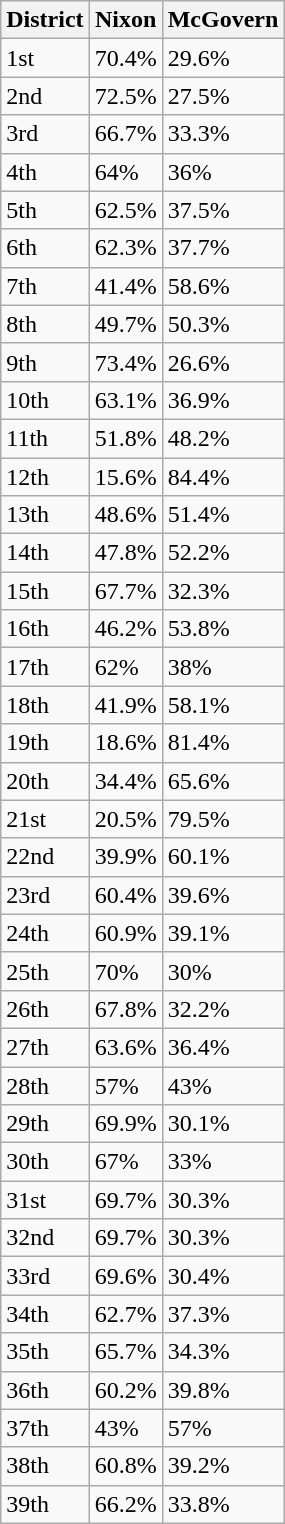<table class="wikitable sortable">
<tr>
<th>District</th>
<th>Nixon</th>
<th>McGovern</th>
</tr>
<tr>
<td>1st</td>
<td>70.4%</td>
<td>29.6%</td>
</tr>
<tr>
<td>2nd</td>
<td>72.5%</td>
<td>27.5%</td>
</tr>
<tr>
<td>3rd</td>
<td>66.7%</td>
<td>33.3%</td>
</tr>
<tr>
<td>4th</td>
<td>64%</td>
<td>36%</td>
</tr>
<tr>
<td>5th</td>
<td>62.5%</td>
<td>37.5%</td>
</tr>
<tr>
<td>6th</td>
<td>62.3%</td>
<td>37.7%</td>
</tr>
<tr>
<td>7th</td>
<td>41.4%</td>
<td>58.6%</td>
</tr>
<tr>
<td>8th</td>
<td>49.7%</td>
<td>50.3%</td>
</tr>
<tr>
<td>9th</td>
<td>73.4%</td>
<td>26.6%</td>
</tr>
<tr>
<td>10th</td>
<td>63.1%</td>
<td>36.9%</td>
</tr>
<tr>
<td>11th</td>
<td>51.8%</td>
<td>48.2%</td>
</tr>
<tr>
<td>12th</td>
<td>15.6%</td>
<td>84.4%</td>
</tr>
<tr>
<td>13th</td>
<td>48.6%</td>
<td>51.4%</td>
</tr>
<tr>
<td>14th</td>
<td>47.8%</td>
<td>52.2%</td>
</tr>
<tr>
<td>15th</td>
<td>67.7%</td>
<td>32.3%</td>
</tr>
<tr>
<td>16th</td>
<td>46.2%</td>
<td>53.8%</td>
</tr>
<tr>
<td>17th</td>
<td>62%</td>
<td>38%</td>
</tr>
<tr>
<td>18th</td>
<td>41.9%</td>
<td>58.1%</td>
</tr>
<tr>
<td>19th</td>
<td>18.6%</td>
<td>81.4%</td>
</tr>
<tr>
<td>20th</td>
<td>34.4%</td>
<td>65.6%</td>
</tr>
<tr>
<td>21st</td>
<td>20.5%</td>
<td>79.5%</td>
</tr>
<tr>
<td>22nd</td>
<td>39.9%</td>
<td>60.1%</td>
</tr>
<tr>
<td>23rd</td>
<td>60.4%</td>
<td>39.6%</td>
</tr>
<tr>
<td>24th</td>
<td>60.9%</td>
<td>39.1%</td>
</tr>
<tr>
<td>25th</td>
<td>70%</td>
<td>30%</td>
</tr>
<tr>
<td>26th</td>
<td>67.8%</td>
<td>32.2%</td>
</tr>
<tr>
<td>27th</td>
<td>63.6%</td>
<td>36.4%</td>
</tr>
<tr>
<td>28th</td>
<td>57%</td>
<td>43%</td>
</tr>
<tr>
<td>29th</td>
<td>69.9%</td>
<td>30.1%</td>
</tr>
<tr>
<td>30th</td>
<td>67%</td>
<td>33%</td>
</tr>
<tr>
<td>31st</td>
<td>69.7%</td>
<td>30.3%</td>
</tr>
<tr>
<td>32nd</td>
<td>69.7%</td>
<td>30.3%</td>
</tr>
<tr>
<td>33rd</td>
<td>69.6%</td>
<td>30.4%</td>
</tr>
<tr>
<td>34th</td>
<td>62.7%</td>
<td>37.3%</td>
</tr>
<tr>
<td>35th</td>
<td>65.7%</td>
<td>34.3%</td>
</tr>
<tr>
<td>36th</td>
<td>60.2%</td>
<td>39.8%</td>
</tr>
<tr>
<td>37th</td>
<td>43%</td>
<td>57%</td>
</tr>
<tr>
<td>38th</td>
<td>60.8%</td>
<td>39.2%</td>
</tr>
<tr>
<td>39th</td>
<td>66.2%</td>
<td>33.8%</td>
</tr>
</table>
